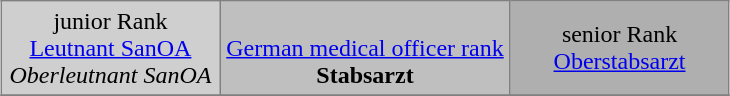<table class="toccolours" border="1" cellpadding="4" cellspacing="0" style="border-collapse: collapse; margin: 0.5em auto; clear: both;">
<tr>
<td width="30%" align="center" rowspan="1" style="background:#cfcfcf;">junior Rank<br><a href='#'>Leutnant SanOA</a><br><em>Oberleutnant SanOA</em></td>
<td width="40%" align="center" rowspan="1" style="background:#bfbfbf;"><br><a href='#'>German medical officer rank</a><br><strong>Stabsarzt</strong></td>
<td width="30%" align="center" rowspan="1" style="background:#afafaf;">senior Rank<br><a href='#'>Oberstabsarzt</a></td>
</tr>
<tr>
</tr>
</table>
